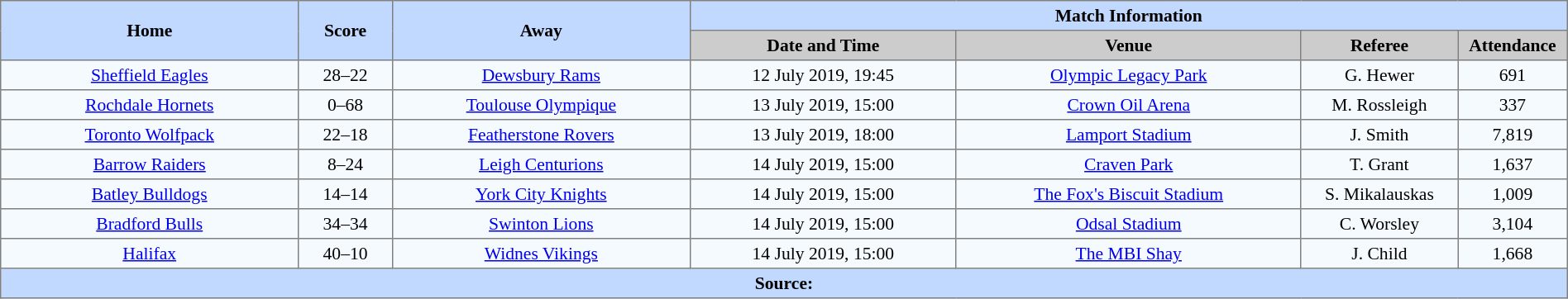<table border=1 style="border-collapse:collapse; font-size:90%; text-align:center;" cellpadding=3 cellspacing=0 width=100%>
<tr bgcolor="#c1d8ff">
<th rowspan="2" width="19%">Home</th>
<th rowspan="2" width="6%">Score</th>
<th rowspan="2" width="19%">Away</th>
<th colspan="4">Match Information</th>
</tr>
<tr bgcolor="#cccccc">
<th width="17%">Date and Time</th>
<th width="22%">Venue</th>
<th width="10%">Referee</th>
<th width="7%">Attendance</th>
</tr>
<tr bgcolor="#f5faff">
<td> <a href='#'>Sheffield Eagles</a></td>
<td>28–22</td>
<td> <a href='#'>Dewsbury Rams</a></td>
<td>12 July 2019, 19:45</td>
<td><a href='#'>Olympic Legacy Park</a></td>
<td>G. Hewer</td>
<td>691</td>
</tr>
<tr bgcolor="#f5faff">
<td> <a href='#'>Rochdale Hornets</a></td>
<td>0–68</td>
<td> <a href='#'>Toulouse Olympique</a></td>
<td>13 July 2019, 15:00</td>
<td><a href='#'>Crown Oil Arena</a></td>
<td>M. Rossleigh</td>
<td>337</td>
</tr>
<tr bgcolor="#f5faff">
<td> <a href='#'>Toronto Wolfpack</a></td>
<td>22–18</td>
<td> <a href='#'>Featherstone Rovers</a></td>
<td>13 July 2019, 18:00</td>
<td><a href='#'>Lamport Stadium</a></td>
<td>J. Smith</td>
<td>7,819</td>
</tr>
<tr bgcolor="#f5faff">
<td> <a href='#'>Barrow Raiders</a></td>
<td>8–24</td>
<td> <a href='#'>Leigh Centurions</a></td>
<td>14 July 2019, 15:00</td>
<td><a href='#'>Craven Park</a></td>
<td>T. Grant</td>
<td>1,637</td>
</tr>
<tr bgcolor="#f5faff">
<td> <a href='#'>Batley Bulldogs</a></td>
<td>14–14</td>
<td> <a href='#'>York City Knights</a></td>
<td>14 July 2019, 15:00</td>
<td><a href='#'>The Fox's Biscuit Stadium</a></td>
<td>S. Mikalauskas</td>
<td>1,009</td>
</tr>
<tr bgcolor="#f5faff">
<td> <a href='#'>Bradford Bulls</a></td>
<td>34–34</td>
<td> <a href='#'>Swinton Lions</a></td>
<td>14 July 2019, 15:00</td>
<td><a href='#'>Odsal Stadium</a></td>
<td>C. Worsley</td>
<td>3,104</td>
</tr>
<tr bgcolor="#f5faff">
<td> <a href='#'>Halifax</a></td>
<td>40–10</td>
<td> <a href='#'>Widnes Vikings</a></td>
<td>14 July 2019, 15:00</td>
<td><a href='#'>The MBI Shay</a></td>
<td>J. Child</td>
<td>1,668</td>
</tr>
<tr bgcolor="#c1d8ff">
<th colspan="7">Source:</th>
</tr>
</table>
